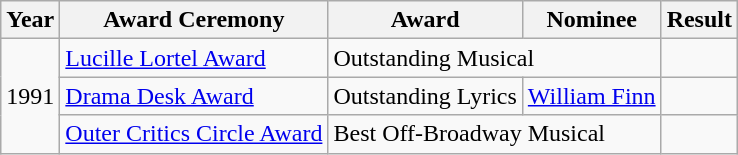<table class="wikitable">
<tr>
<th>Year</th>
<th>Award Ceremony</th>
<th>Award</th>
<th>Nominee</th>
<th>Result</th>
</tr>
<tr>
<td rowspan="3">1991</td>
<td><a href='#'>Lucille Lortel Award</a></td>
<td colspan="2">Outstanding Musical</td>
<td></td>
</tr>
<tr>
<td><a href='#'>Drama Desk Award</a></td>
<td>Outstanding Lyrics</td>
<td><a href='#'>William Finn</a></td>
<td></td>
</tr>
<tr>
<td><a href='#'>Outer Critics Circle Award</a></td>
<td colspan="2">Best Off-Broadway Musical</td>
<td></td>
</tr>
</table>
